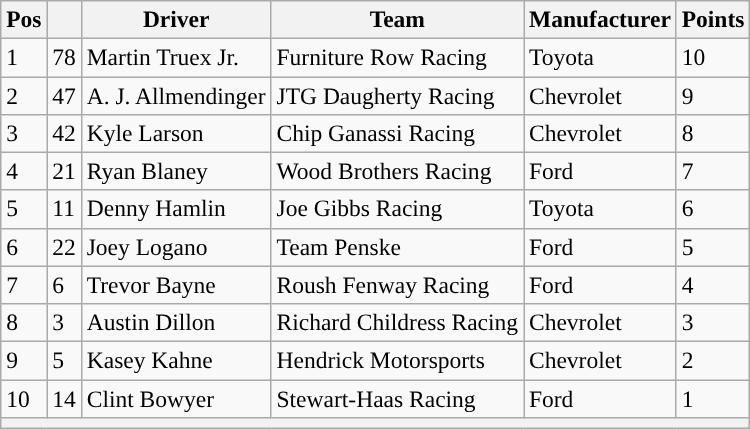<table class="wikitable" style="font-size:98%">
<tr>
<th>Pos</th>
<th></th>
<th>Driver</th>
<th>Team</th>
<th>Manufacturer</th>
<th>Points</th>
</tr>
<tr>
<td>1</td>
<td>78</td>
<td>Martin Truex Jr.</td>
<td>Furniture Row Racing</td>
<td>Toyota</td>
<td>10</td>
</tr>
<tr>
<td>2</td>
<td>47</td>
<td>A. J. Allmendinger</td>
<td>JTG Daugherty Racing</td>
<td>Chevrolet</td>
<td>9</td>
</tr>
<tr>
<td>3</td>
<td>42</td>
<td>Kyle Larson</td>
<td>Chip Ganassi Racing</td>
<td>Chevrolet</td>
<td>8</td>
</tr>
<tr>
<td>4</td>
<td>21</td>
<td>Ryan Blaney</td>
<td>Wood Brothers Racing</td>
<td>Ford</td>
<td>7</td>
</tr>
<tr>
<td>5</td>
<td>11</td>
<td>Denny Hamlin</td>
<td>Joe Gibbs Racing</td>
<td>Toyota</td>
<td>6</td>
</tr>
<tr>
<td>6</td>
<td>22</td>
<td>Joey Logano</td>
<td>Team Penske</td>
<td>Ford</td>
<td>5</td>
</tr>
<tr>
<td>7</td>
<td>6</td>
<td>Trevor Bayne</td>
<td>Roush Fenway Racing</td>
<td>Ford</td>
<td>4</td>
</tr>
<tr>
<td>8</td>
<td>3</td>
<td>Austin Dillon</td>
<td>Richard Childress Racing</td>
<td>Chevrolet</td>
<td>3</td>
</tr>
<tr>
<td>9</td>
<td>5</td>
<td>Kasey Kahne</td>
<td>Hendrick Motorsports</td>
<td>Chevrolet</td>
<td>2</td>
</tr>
<tr>
<td>10</td>
<td>14</td>
<td>Clint Bowyer</td>
<td>Stewart-Haas Racing</td>
<td>Ford</td>
<td>1</td>
</tr>
<tr>
<th colspan="6"></th>
</tr>
</table>
